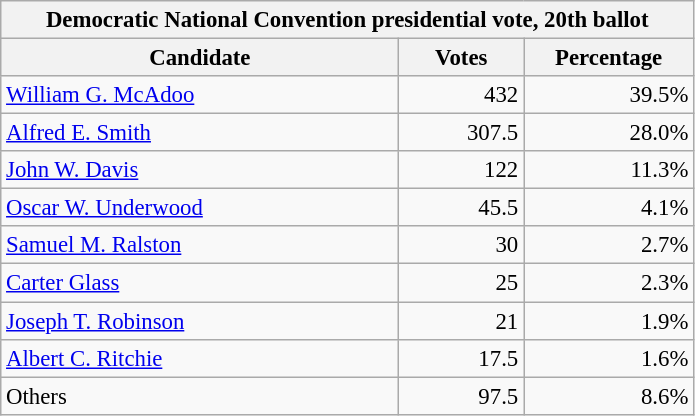<table class="wikitable" style="font-size:95%;">
<tr>
<th colspan="3">Democratic National Convention presidential vote, 20th ballot</th>
</tr>
<tr>
<th style="width: 17em">Candidate</th>
<th style="width: 5em">Votes</th>
<th style="width: 7em">Percentage</th>
</tr>
<tr>
<td><a href='#'>William G. McAdoo</a></td>
<td style="text-align:right;">432</td>
<td style="text-align:right;">39.5%</td>
</tr>
<tr>
<td><a href='#'>Alfred E. Smith</a></td>
<td style="text-align:right;">307.5</td>
<td style="text-align:right;">28.0%</td>
</tr>
<tr>
<td><a href='#'>John W. Davis</a></td>
<td style="text-align:right;">122</td>
<td style="text-align:right;">11.3%</td>
</tr>
<tr>
<td><a href='#'>Oscar W. Underwood</a></td>
<td style="text-align:right;">45.5</td>
<td style="text-align:right;">4.1%</td>
</tr>
<tr>
<td><a href='#'>Samuel M. Ralston</a></td>
<td style="text-align:right;">30</td>
<td style="text-align:right;">2.7%</td>
</tr>
<tr>
<td><a href='#'>Carter Glass</a></td>
<td style="text-align:right;">25</td>
<td style="text-align:right;">2.3%</td>
</tr>
<tr>
<td><a href='#'>Joseph T. Robinson</a></td>
<td style="text-align:right;">21</td>
<td style="text-align:right;">1.9%</td>
</tr>
<tr>
<td><a href='#'>Albert C. Ritchie</a></td>
<td style="text-align:right;">17.5</td>
<td style="text-align:right;">1.6%</td>
</tr>
<tr>
<td>Others</td>
<td style="text-align:right;">97.5</td>
<td style="text-align:right;">8.6%</td>
</tr>
</table>
